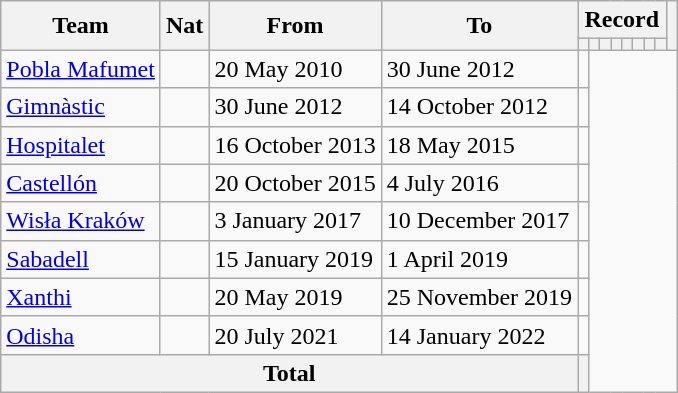<table class="wikitable" style="text-align:center">
<tr>
<th rowspan="2">Team</th>
<th rowspan="2">Nat</th>
<th rowspan="2">From</th>
<th rowspan="2">To</th>
<th colspan="8">Record</th>
<th rowspan=2></th>
</tr>
<tr>
<th></th>
<th></th>
<th></th>
<th></th>
<th></th>
<th></th>
<th></th>
<th></th>
</tr>
<tr>
<td align="left"><a href='#'>Pobla Mafumet</a></td>
<td></td>
<td align=left>20 May 2010</td>
<td align=left>30 June 2012<br></td>
<td></td>
</tr>
<tr>
<td align="left"><a href='#'>Gimnàstic</a></td>
<td></td>
<td align=left>30 June 2012</td>
<td align=left>14 October 2012<br></td>
<td></td>
</tr>
<tr>
<td align="left"><a href='#'>Hospitalet</a></td>
<td></td>
<td align=left>16 October 2013</td>
<td align=left>18 May 2015<br></td>
<td></td>
</tr>
<tr>
<td align="left"><a href='#'>Castellón</a></td>
<td></td>
<td align=left>20 October 2015</td>
<td align=left>4 July 2016<br></td>
<td></td>
</tr>
<tr>
<td align="left"><a href='#'>Wisła Kraków</a></td>
<td></td>
<td align=left>3 January 2017</td>
<td align=left>10 December 2017<br></td>
<td></td>
</tr>
<tr>
<td align="left"><a href='#'>Sabadell</a></td>
<td></td>
<td align=left>15 January 2019</td>
<td align=left>1 April 2019<br></td>
<td></td>
</tr>
<tr>
<td align="left"><a href='#'>Xanthi</a></td>
<td></td>
<td align=left>20 May 2019</td>
<td align=left>25 November 2019<br></td>
<td></td>
</tr>
<tr>
<td align="left"><a href='#'>Odisha</a></td>
<td></td>
<td align=left>20 July 2021</td>
<td align=left>14 January 2022<br></td>
<td></td>
</tr>
<tr>
<th colspan="4">Total<br></th>
<th></th>
</tr>
</table>
